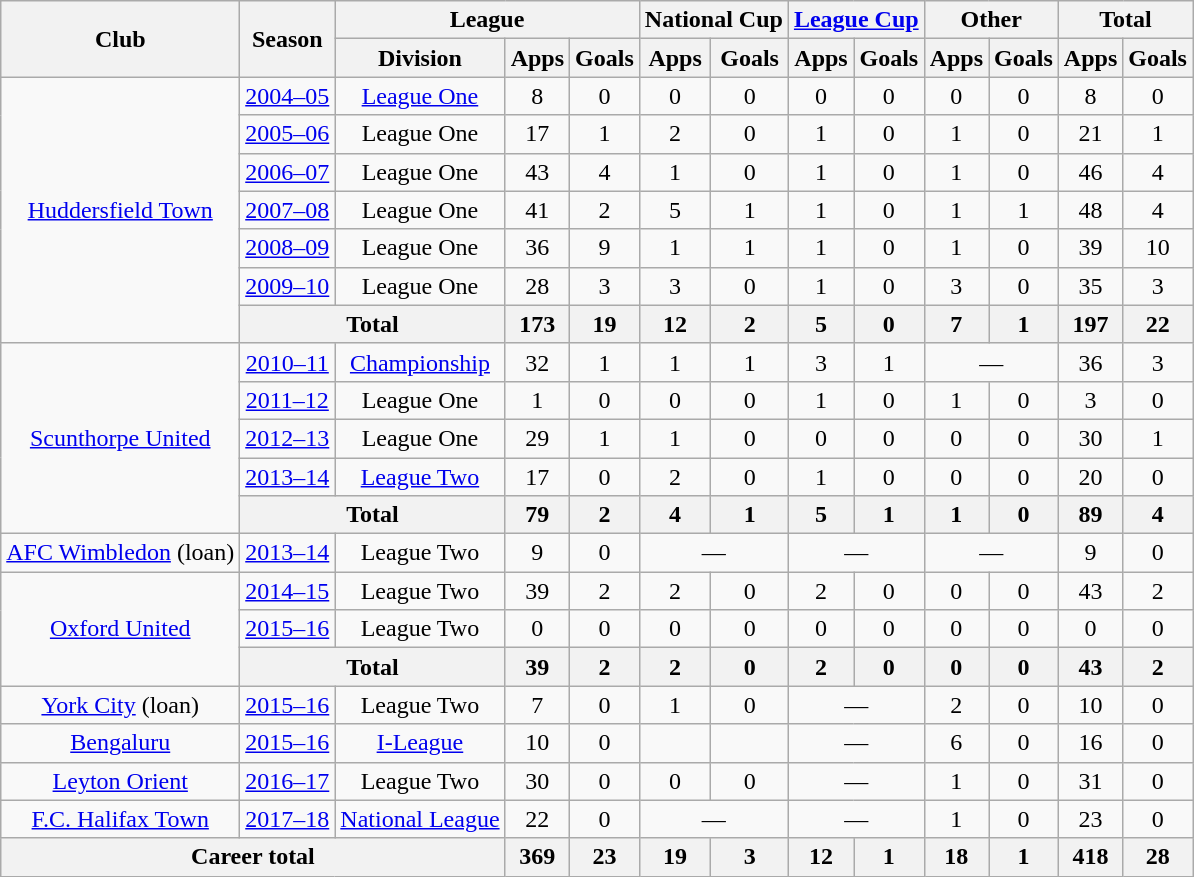<table class=wikitable style="text-align: center">
<tr>
<th rowspan=2>Club</th>
<th rowspan=2>Season</th>
<th colspan=3>League</th>
<th colspan=2>National Cup</th>
<th colspan=2><a href='#'>League Cup</a></th>
<th colspan=2>Other</th>
<th colspan=2>Total</th>
</tr>
<tr>
<th>Division</th>
<th>Apps</th>
<th>Goals</th>
<th>Apps</th>
<th>Goals</th>
<th>Apps</th>
<th>Goals</th>
<th>Apps</th>
<th>Goals</th>
<th>Apps</th>
<th>Goals</th>
</tr>
<tr>
<td rowspan=7><a href='#'>Huddersfield Town</a></td>
<td><a href='#'>2004–05</a></td>
<td><a href='#'>League One</a></td>
<td>8</td>
<td>0</td>
<td>0</td>
<td>0</td>
<td>0</td>
<td>0</td>
<td>0</td>
<td>0</td>
<td>8</td>
<td>0</td>
</tr>
<tr>
<td><a href='#'>2005–06</a></td>
<td>League One</td>
<td>17</td>
<td>1</td>
<td>2</td>
<td>0</td>
<td>1</td>
<td>0</td>
<td>1</td>
<td>0</td>
<td>21</td>
<td>1</td>
</tr>
<tr>
<td><a href='#'>2006–07</a></td>
<td>League One</td>
<td>43</td>
<td>4</td>
<td>1</td>
<td>0</td>
<td>1</td>
<td>0</td>
<td>1</td>
<td>0</td>
<td>46</td>
<td>4</td>
</tr>
<tr>
<td><a href='#'>2007–08</a></td>
<td>League One</td>
<td>41</td>
<td>2</td>
<td>5</td>
<td>1</td>
<td>1</td>
<td>0</td>
<td>1</td>
<td>1</td>
<td>48</td>
<td>4</td>
</tr>
<tr>
<td><a href='#'>2008–09</a></td>
<td>League One</td>
<td>36</td>
<td>9</td>
<td>1</td>
<td>1</td>
<td>1</td>
<td>0</td>
<td>1</td>
<td>0</td>
<td>39</td>
<td>10</td>
</tr>
<tr>
<td><a href='#'>2009–10</a></td>
<td>League One</td>
<td>28</td>
<td>3</td>
<td>3</td>
<td>0</td>
<td>1</td>
<td>0</td>
<td>3</td>
<td>0</td>
<td>35</td>
<td>3</td>
</tr>
<tr>
<th colspan=2>Total</th>
<th>173</th>
<th>19</th>
<th>12</th>
<th>2</th>
<th>5</th>
<th>0</th>
<th>7</th>
<th>1</th>
<th>197</th>
<th>22</th>
</tr>
<tr>
<td rowspan=5><a href='#'>Scunthorpe United</a></td>
<td><a href='#'>2010–11</a></td>
<td><a href='#'>Championship</a></td>
<td>32</td>
<td>1</td>
<td>1</td>
<td>1</td>
<td>3</td>
<td>1</td>
<td colspan=2>—</td>
<td>36</td>
<td>3</td>
</tr>
<tr>
<td><a href='#'>2011–12</a></td>
<td>League One</td>
<td>1</td>
<td>0</td>
<td>0</td>
<td>0</td>
<td>1</td>
<td>0</td>
<td>1</td>
<td>0</td>
<td>3</td>
<td>0</td>
</tr>
<tr>
<td><a href='#'>2012–13</a></td>
<td>League One</td>
<td>29</td>
<td>1</td>
<td>1</td>
<td>0</td>
<td>0</td>
<td>0</td>
<td>0</td>
<td>0</td>
<td>30</td>
<td>1</td>
</tr>
<tr>
<td><a href='#'>2013–14</a></td>
<td><a href='#'>League Two</a></td>
<td>17</td>
<td>0</td>
<td>2</td>
<td>0</td>
<td>1</td>
<td>0</td>
<td>0</td>
<td>0</td>
<td>20</td>
<td>0</td>
</tr>
<tr>
<th colspan=2>Total</th>
<th>79</th>
<th>2</th>
<th>4</th>
<th>1</th>
<th>5</th>
<th>1</th>
<th>1</th>
<th>0</th>
<th>89</th>
<th>4</th>
</tr>
<tr>
<td><a href='#'>AFC Wimbledon</a> (loan)</td>
<td><a href='#'>2013–14</a></td>
<td>League Two</td>
<td>9</td>
<td>0</td>
<td colspan=2>—</td>
<td colspan=2>—</td>
<td colspan=2>—</td>
<td>9</td>
<td>0</td>
</tr>
<tr>
<td rowspan=3><a href='#'>Oxford United</a></td>
<td><a href='#'>2014–15</a></td>
<td>League Two</td>
<td>39</td>
<td>2</td>
<td>2</td>
<td>0</td>
<td>2</td>
<td>0</td>
<td>0</td>
<td>0</td>
<td>43</td>
<td>2</td>
</tr>
<tr>
<td><a href='#'>2015–16</a></td>
<td>League Two</td>
<td>0</td>
<td>0</td>
<td>0</td>
<td>0</td>
<td>0</td>
<td>0</td>
<td>0</td>
<td>0</td>
<td>0</td>
<td>0</td>
</tr>
<tr>
<th colspan=2>Total</th>
<th>39</th>
<th>2</th>
<th>2</th>
<th>0</th>
<th>2</th>
<th>0</th>
<th>0</th>
<th>0</th>
<th>43</th>
<th>2</th>
</tr>
<tr>
<td><a href='#'>York City</a> (loan)</td>
<td><a href='#'>2015–16</a></td>
<td>League Two</td>
<td>7</td>
<td>0</td>
<td>1</td>
<td>0</td>
<td colspan=2>—</td>
<td>2</td>
<td>0</td>
<td>10</td>
<td>0</td>
</tr>
<tr>
<td><a href='#'>Bengaluru</a></td>
<td><a href='#'>2015–16</a></td>
<td><a href='#'>I-League</a></td>
<td>10</td>
<td>0</td>
<td></td>
<td></td>
<td colspan=2>—</td>
<td>6</td>
<td>0</td>
<td>16</td>
<td>0</td>
</tr>
<tr>
<td><a href='#'>Leyton Orient</a></td>
<td><a href='#'>2016–17</a></td>
<td>League Two</td>
<td>30</td>
<td>0</td>
<td>0</td>
<td>0</td>
<td colspan=2>—</td>
<td>1</td>
<td>0</td>
<td>31</td>
<td>0</td>
</tr>
<tr>
<td><a href='#'>F.C. Halifax Town</a></td>
<td><a href='#'>2017–18</a></td>
<td><a href='#'>National League</a></td>
<td>22</td>
<td>0</td>
<td colspan=2>—</td>
<td colspan=2>—</td>
<td>1</td>
<td>0</td>
<td>23</td>
<td>0</td>
</tr>
<tr>
<th colspan=3>Career total</th>
<th>369</th>
<th>23</th>
<th>19</th>
<th>3</th>
<th>12</th>
<th>1</th>
<th>18</th>
<th>1</th>
<th>418</th>
<th>28</th>
</tr>
</table>
